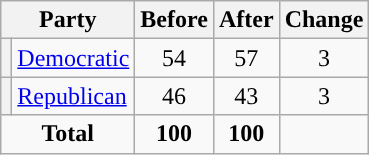<table class="wikitable" style="text-align:center;">
<tr>
<th colspan="2">Party</th>
<th>Before</th>
<th>After</th>
<th>Change</th>
</tr>
<tr>
<th style="background-color:"></th>
<td style="text-align:left;"><a href='#'>Democratic</a></td>
<td>54</td>
<td>57</td>
<td> 3</td>
</tr>
<tr>
<th style="background-color:"></th>
<td style="text-align:left;"><a href='#'>Republican</a></td>
<td>46</td>
<td>43</td>
<td> 3</td>
</tr>
<tr>
<td colspan="2"><strong>Total</strong></td>
<td><strong>100</strong></td>
<td><strong>100</strong></td>
<td></td>
</tr>
</table>
